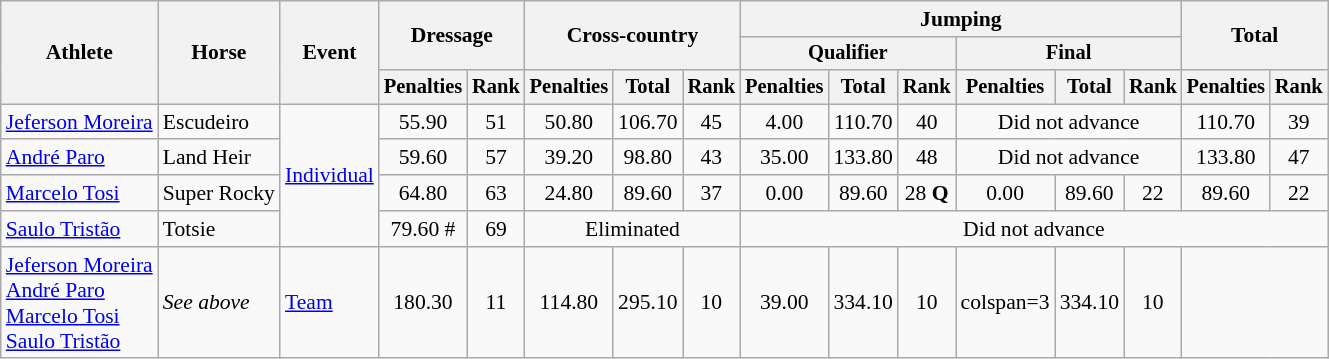<table class=wikitable style="font-size:90%">
<tr>
<th rowspan="3">Athlete</th>
<th rowspan="3">Horse</th>
<th rowspan="3">Event</th>
<th colspan="2" rowspan="2">Dressage</th>
<th colspan="3" rowspan="2">Cross-country</th>
<th colspan="6">Jumping</th>
<th colspan="2" rowspan="2">Total</th>
</tr>
<tr style="font-size:95%">
<th colspan="3">Qualifier</th>
<th colspan="3">Final</th>
</tr>
<tr style="font-size:95%">
<th>Penalties</th>
<th>Rank</th>
<th>Penalties</th>
<th>Total</th>
<th>Rank</th>
<th>Penalties</th>
<th>Total</th>
<th>Rank</th>
<th>Penalties</th>
<th>Total</th>
<th>Rank</th>
<th>Penalties</th>
<th>Rank</th>
</tr>
<tr align=center>
<td align=left><a href='#'>Jeferson Moreira</a></td>
<td align=left>Escudeiro</td>
<td align=left rowspan=4><a href='#'>Individual</a></td>
<td>55.90</td>
<td>51</td>
<td>50.80</td>
<td>106.70</td>
<td>45</td>
<td>4.00</td>
<td>110.70</td>
<td>40</td>
<td colspan=3>Did not advance</td>
<td>110.70</td>
<td>39</td>
</tr>
<tr align=center>
<td align=left><a href='#'>André Paro</a></td>
<td align=left>Land Heir</td>
<td>59.60</td>
<td>57</td>
<td>39.20</td>
<td>98.80</td>
<td>43</td>
<td>35.00</td>
<td>133.80</td>
<td>48</td>
<td colspan=3>Did not advance</td>
<td>133.80</td>
<td>47</td>
</tr>
<tr align=center>
<td align=left><a href='#'>Marcelo Tosi</a></td>
<td align=left>Super Rocky</td>
<td>64.80</td>
<td>63</td>
<td>24.80</td>
<td>89.60</td>
<td>37</td>
<td>0.00</td>
<td>89.60</td>
<td>28 <strong>Q</strong></td>
<td>0.00</td>
<td>89.60</td>
<td>22</td>
<td>89.60</td>
<td>22</td>
</tr>
<tr align=center>
<td align=left><a href='#'>Saulo Tristão</a></td>
<td align=left>Totsie</td>
<td>79.60 #</td>
<td>69</td>
<td colspan=3>Eliminated</td>
<td colspan=8>Did not advance</td>
</tr>
<tr align=center>
<td align=left><a href='#'>Jeferson Moreira</a><br><a href='#'>André Paro</a><br><a href='#'>Marcelo Tosi</a><br><a href='#'>Saulo Tristão</a></td>
<td align=left><em>See above</em></td>
<td align=left><a href='#'>Team</a></td>
<td>180.30</td>
<td>11</td>
<td>114.80</td>
<td>295.10</td>
<td>10</td>
<td>39.00</td>
<td>334.10</td>
<td>10</td>
<td>colspan=3 </td>
<td>334.10</td>
<td>10</td>
</tr>
</table>
